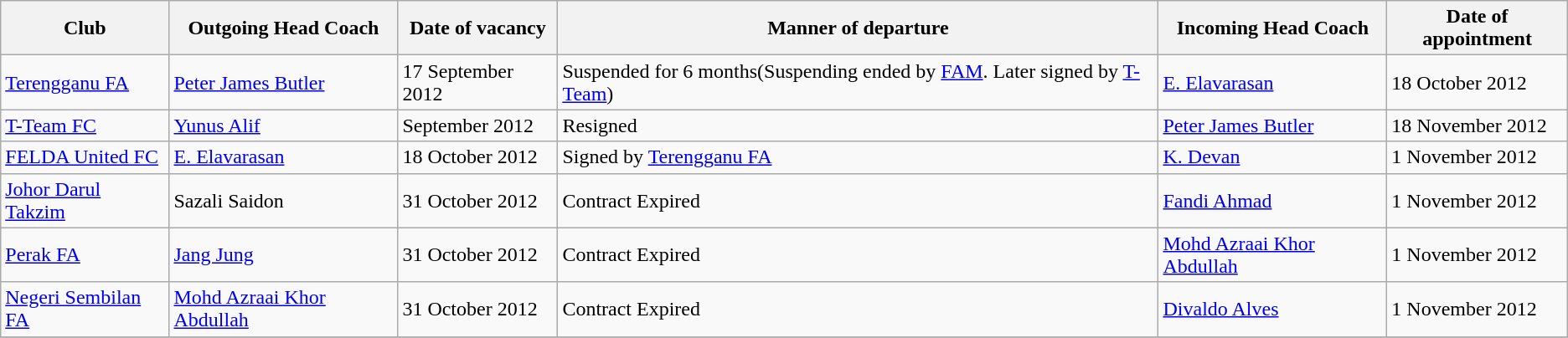<table class="wikitable">
<tr>
<th>Club</th>
<th>Outgoing Head Coach</th>
<th>Date of vacancy</th>
<th>Manner of departure</th>
<th>Incoming Head Coach</th>
<th>Date of appointment</th>
</tr>
<tr>
<td><a href='#'>Terengganu FA</a></td>
<td><a href='#'>Peter James Butler</a></td>
<td>17 September 2012</td>
<td>Suspended for 6 months(Suspending ended by <a href='#'>FAM</a>. Later signed by <a href='#'>T-Team</a>)</td>
<td><a href='#'>E. Elavarasan</a></td>
<td>18 October 2012</td>
</tr>
<tr>
<td><a href='#'>T-Team FC</a></td>
<td><a href='#'>Yunus Alif</a></td>
<td>September 2012</td>
<td>Resigned</td>
<td><a href='#'>Peter James Butler</a></td>
<td>18 November 2012</td>
</tr>
<tr>
<td><a href='#'>FELDA United FC</a></td>
<td><a href='#'>E. Elavarasan</a></td>
<td>18 October 2012</td>
<td>Signed by <a href='#'>Terengganu FA</a></td>
<td><a href='#'>K. Devan</a></td>
<td>1 November 2012</td>
</tr>
<tr>
<td><a href='#'>Johor Darul Takzim</a></td>
<td>Sazali Saidon</td>
<td>31 October 2012</td>
<td>Contract Expired</td>
<td><a href='#'>Fandi Ahmad</a></td>
<td>1 November 2012</td>
</tr>
<tr>
<td><a href='#'>Perak FA</a></td>
<td><a href='#'>Jang Jung</a></td>
<td>31 October 2012</td>
<td>Contract Expired</td>
<td><a href='#'>Mohd Azraai Khor Abdullah</a></td>
<td>1 November 2012</td>
</tr>
<tr>
<td><a href='#'>Negeri Sembilan FA</a></td>
<td><a href='#'>Mohd Azraai Khor Abdullah</a></td>
<td>31 October 2012</td>
<td>Contract Expired</td>
<td><a href='#'>Divaldo Alves</a></td>
<td>1 November 2012</td>
</tr>
<tr>
</tr>
</table>
